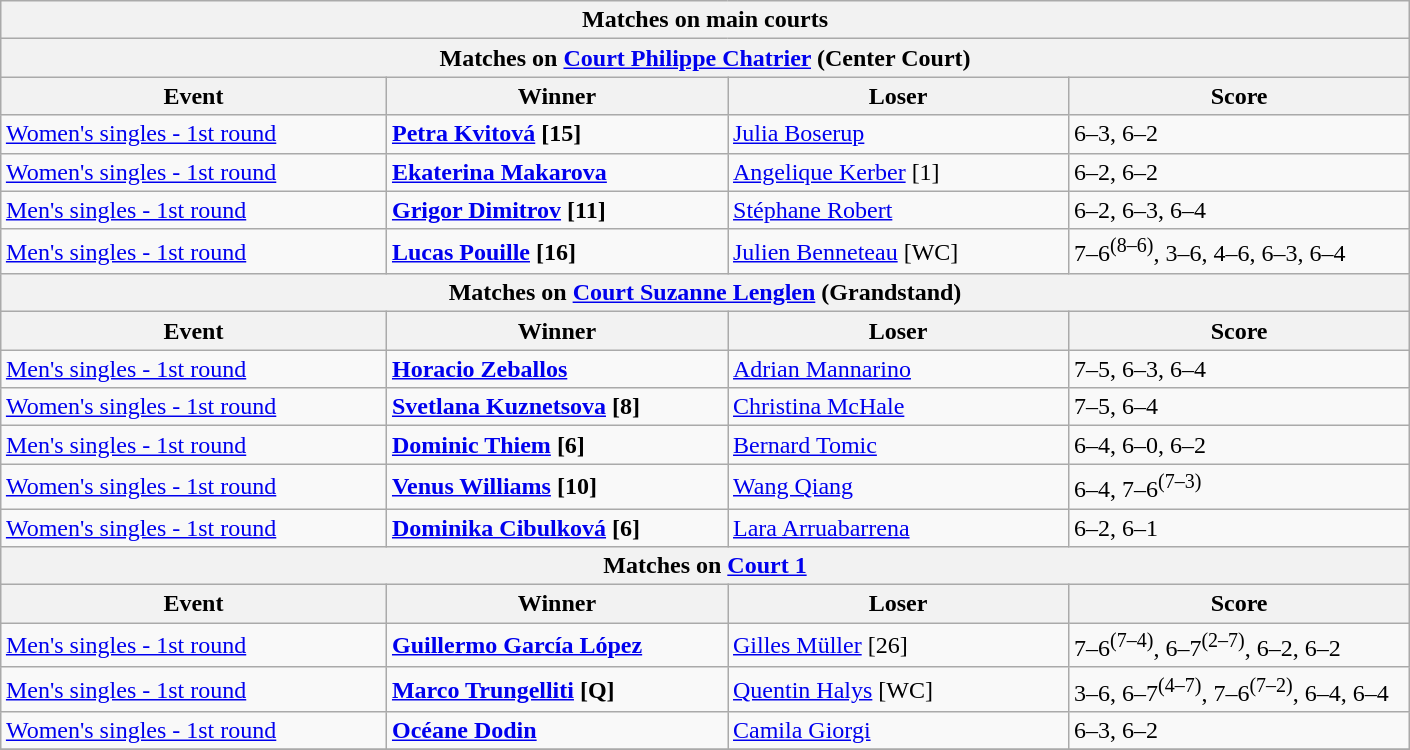<table class="wikitable collapsible uncollapsed" style=margin:auto>
<tr>
<th colspan=4 style=white-space:nowrap>Matches on main courts</th>
</tr>
<tr>
<th colspan=4><strong>Matches on <a href='#'>Court Philippe Chatrier</a> (Center Court)</strong></th>
</tr>
<tr>
<th width=250>Event</th>
<th width=220>Winner</th>
<th width=220>Loser</th>
<th width=220>Score</th>
</tr>
<tr>
<td><a href='#'>Women's singles - 1st round</a></td>
<td> <strong><a href='#'>Petra Kvitová</a> [15]</strong></td>
<td> <a href='#'>Julia Boserup</a></td>
<td>6–3, 6–2</td>
</tr>
<tr>
<td><a href='#'>Women's singles - 1st round</a></td>
<td> <strong><a href='#'>Ekaterina Makarova</a></strong></td>
<td> <a href='#'>Angelique Kerber</a> [1]</td>
<td>6–2, 6–2</td>
</tr>
<tr>
<td><a href='#'>Men's singles - 1st round</a></td>
<td> <strong><a href='#'>Grigor Dimitrov</a> [11]</strong></td>
<td> <a href='#'>Stéphane Robert</a></td>
<td>6–2, 6–3, 6–4</td>
</tr>
<tr>
<td><a href='#'>Men's singles - 1st round</a></td>
<td> <strong><a href='#'>Lucas Pouille</a> [16]</strong></td>
<td> <a href='#'>Julien Benneteau</a> [WC]</td>
<td>7–6<sup>(8–6)</sup>, 3–6, 4–6, 6–3, 6–4</td>
</tr>
<tr>
<th colspan=4><strong>Matches on <a href='#'>Court Suzanne Lenglen</a> (Grandstand)</strong></th>
</tr>
<tr>
<th width=250>Event</th>
<th width=220>Winner</th>
<th width=220>Loser</th>
<th width=220>Score</th>
</tr>
<tr>
<td><a href='#'>Men's singles - 1st round</a></td>
<td> <strong><a href='#'>Horacio Zeballos</a></strong></td>
<td> <a href='#'>Adrian Mannarino</a></td>
<td>7–5, 6–3, 6–4</td>
</tr>
<tr>
<td><a href='#'>Women's singles - 1st round</a></td>
<td> <strong><a href='#'>Svetlana Kuznetsova</a> [8]</strong></td>
<td> <a href='#'>Christina McHale</a></td>
<td>7–5, 6–4</td>
</tr>
<tr>
<td><a href='#'>Men's singles - 1st round</a></td>
<td> <strong><a href='#'>Dominic Thiem</a> [6]</strong></td>
<td> <a href='#'>Bernard Tomic</a></td>
<td>6–4, 6–0, 6–2</td>
</tr>
<tr>
<td><a href='#'>Women's singles - 1st round</a></td>
<td> <strong><a href='#'>Venus Williams</a> [10]</strong></td>
<td> <a href='#'>Wang Qiang</a></td>
<td>6–4, 7–6<sup>(7–3)</sup></td>
</tr>
<tr>
<td><a href='#'>Women's singles - 1st round</a></td>
<td> <strong><a href='#'>Dominika Cibulková</a> [6]</strong></td>
<td> <a href='#'>Lara Arruabarrena</a></td>
<td>6–2, 6–1</td>
</tr>
<tr>
<th colspan=4><strong>Matches on <a href='#'>Court 1</a></strong></th>
</tr>
<tr>
<th width=250>Event</th>
<th width=220>Winner</th>
<th width=220>Loser</th>
<th width=220>Score</th>
</tr>
<tr>
<td><a href='#'>Men's singles - 1st round</a></td>
<td> <strong><a href='#'>Guillermo García López</a></strong></td>
<td> <a href='#'>Gilles Müller</a> [26]</td>
<td>7–6<sup>(7–4)</sup>, 6–7<sup>(2–7)</sup>, 6–2, 6–2</td>
</tr>
<tr>
<td><a href='#'>Men's singles - 1st round</a></td>
<td> <strong><a href='#'>Marco Trungelliti</a> [Q]</strong></td>
<td> <a href='#'>Quentin Halys</a> [WC]</td>
<td>3–6, 6–7<sup>(4–7)</sup>, 7–6<sup>(7–2)</sup>, 6–4, 6–4</td>
</tr>
<tr>
<td><a href='#'>Women's singles - 1st round</a></td>
<td> <strong><a href='#'>Océane Dodin</a></strong></td>
<td> <a href='#'>Camila Giorgi</a></td>
<td>6–3, 6–2</td>
</tr>
<tr>
</tr>
</table>
